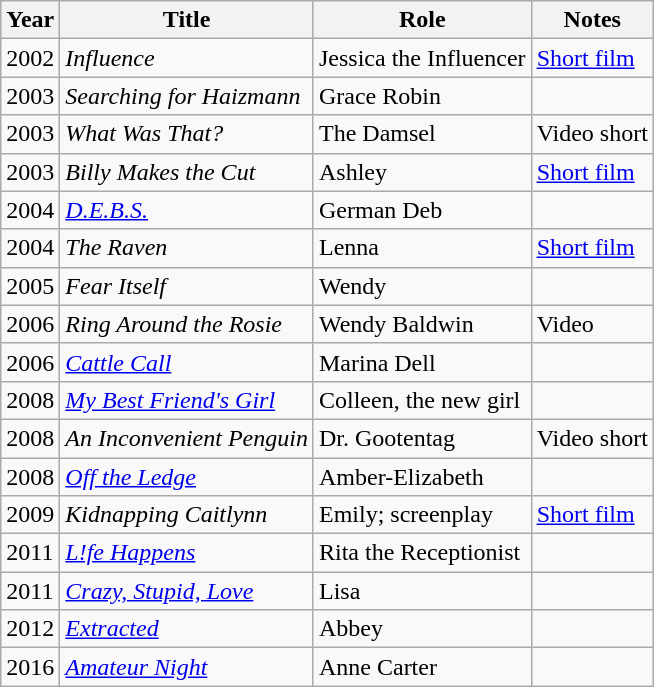<table class="wikitable sortable">
<tr>
<th scope="col">Year</th>
<th scope="col">Title</th>
<th scope="col">Role</th>
<th scope="col" class="unsortable">Notes</th>
</tr>
<tr>
<td>2002</td>
<td><em>Influence</em></td>
<td>Jessica the Influencer</td>
<td><a href='#'>Short film</a></td>
</tr>
<tr>
<td>2003</td>
<td><em>Searching for Haizmann</em></td>
<td>Grace Robin</td>
<td></td>
</tr>
<tr>
<td>2003</td>
<td><em>What Was That?</em></td>
<td>The Damsel</td>
<td>Video short</td>
</tr>
<tr>
<td>2003</td>
<td><em>Billy Makes the Cut</em></td>
<td>Ashley</td>
<td><a href='#'>Short film</a></td>
</tr>
<tr>
<td>2004</td>
<td><em><a href='#'>D.E.B.S.</a></em></td>
<td>German Deb</td>
<td></td>
</tr>
<tr>
<td>2004</td>
<td><em>The Raven</em></td>
<td>Lenna</td>
<td><a href='#'>Short film</a></td>
</tr>
<tr>
<td>2005</td>
<td><em>Fear Itself</em></td>
<td>Wendy</td>
<td></td>
</tr>
<tr>
<td>2006</td>
<td><em>Ring Around the Rosie</em></td>
<td>Wendy Baldwin</td>
<td>Video</td>
</tr>
<tr>
<td>2006</td>
<td><em><a href='#'>Cattle Call</a></em></td>
<td>Marina Dell</td>
<td></td>
</tr>
<tr>
<td>2008</td>
<td><em><a href='#'>My Best Friend's Girl</a></em></td>
<td>Colleen, the new girl</td>
<td></td>
</tr>
<tr>
<td>2008</td>
<td><em>An Inconvenient Penguin</em></td>
<td>Dr. Gootentag</td>
<td>Video short</td>
</tr>
<tr>
<td>2008</td>
<td><em><a href='#'>Off the Ledge</a></em></td>
<td>Amber-Elizabeth</td>
<td></td>
</tr>
<tr>
<td>2009</td>
<td><em>Kidnapping Caitlynn</em></td>
<td>Emily; screenplay</td>
<td><a href='#'>Short film</a></td>
</tr>
<tr>
<td>2011</td>
<td><em><a href='#'>L!fe Happens</a></em></td>
<td>Rita the Receptionist</td>
<td></td>
</tr>
<tr>
<td>2011</td>
<td><em><a href='#'>Crazy, Stupid, Love</a></em></td>
<td>Lisa</td>
<td></td>
</tr>
<tr>
<td>2012</td>
<td><em><a href='#'>Extracted</a></em></td>
<td>Abbey</td>
<td></td>
</tr>
<tr>
<td>2016</td>
<td><em><a href='#'>Amateur Night</a></em></td>
<td>Anne Carter</td>
<td></td>
</tr>
</table>
